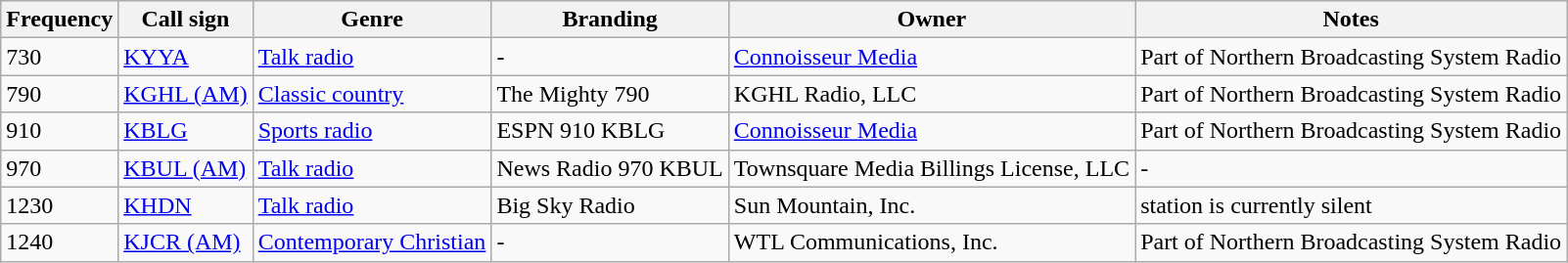<table class="wikitable sortable">
<tr>
<th>Frequency</th>
<th>Call sign</th>
<th>Genre</th>
<th>Branding</th>
<th>Owner</th>
<th class="unsortable">Notes</th>
</tr>
<tr>
<td>730</td>
<td><a href='#'>KYYA</a></td>
<td><a href='#'>Talk radio</a></td>
<td>-</td>
<td><a href='#'>Connoisseur Media</a></td>
<td>Part of Northern Broadcasting System Radio</td>
</tr>
<tr>
<td>790</td>
<td><a href='#'>KGHL (AM)</a></td>
<td><a href='#'>Classic country</a></td>
<td>The Mighty 790</td>
<td>KGHL Radio, LLC</td>
<td>Part of Northern Broadcasting System Radio</td>
</tr>
<tr>
<td>910</td>
<td><a href='#'>KBLG</a></td>
<td><a href='#'>Sports radio</a></td>
<td>ESPN 910 KBLG</td>
<td><a href='#'>Connoisseur Media</a></td>
<td>Part of Northern Broadcasting System Radio</td>
</tr>
<tr>
<td>970</td>
<td><a href='#'>KBUL (AM)</a></td>
<td><a href='#'>Talk radio</a></td>
<td>News Radio 970 KBUL</td>
<td>Townsquare Media Billings License, LLC</td>
<td>-</td>
</tr>
<tr>
<td>1230</td>
<td><a href='#'>KHDN</a></td>
<td><a href='#'>Talk radio</a></td>
<td>Big Sky Radio</td>
<td>Sun Mountain, Inc.</td>
<td>station is currently silent</td>
</tr>
<tr>
<td>1240</td>
<td><a href='#'>KJCR (AM)</a></td>
<td><a href='#'>Contemporary Christian</a></td>
<td>-</td>
<td>WTL Communications, Inc.</td>
<td>Part of Northern Broadcasting System Radio</td>
</tr>
</table>
